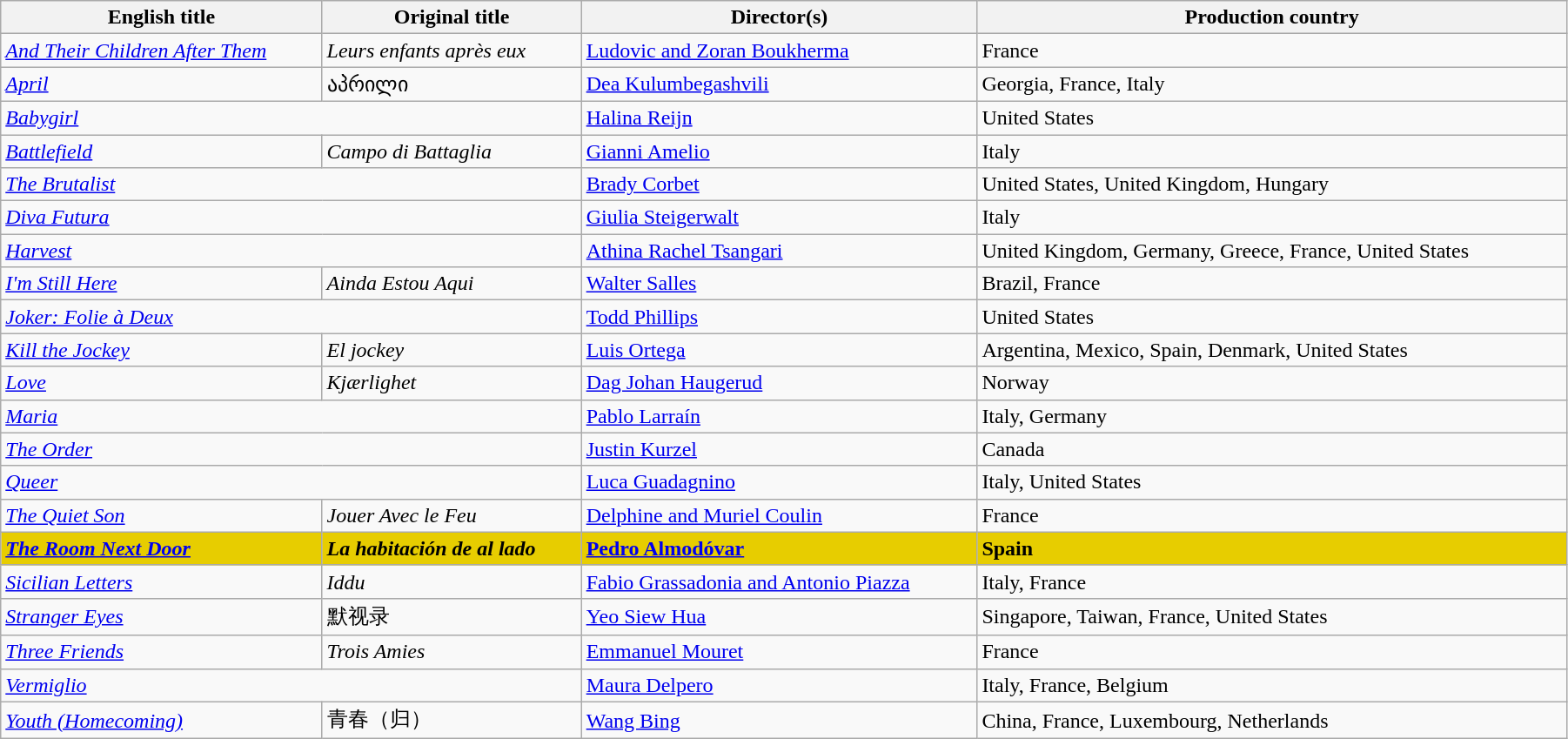<table class="wikitable" style="width:95%; margin-bottom:2px">
<tr>
<th>English title</th>
<th>Original title</th>
<th>Director(s)</th>
<th>Production country</th>
</tr>
<tr>
<td><em><a href='#'>And Their Children After Them</a></em></td>
<td><em>Leurs enfants après eux</em></td>
<td><a href='#'>Ludovic and Zoran Boukherma</a></td>
<td>France</td>
</tr>
<tr>
<td><em><a href='#'>April</a></em></td>
<td>აპრილი</td>
<td><a href='#'>Dea Kulumbegashvili</a></td>
<td>Georgia, France, Italy</td>
</tr>
<tr>
<td colspan="2"><em><a href='#'>Babygirl</a></em></td>
<td><a href='#'>Halina Reijn</a></td>
<td>United States</td>
</tr>
<tr>
<td><em><a href='#'>Battlefield</a></em></td>
<td><em>Campo di Battaglia</em></td>
<td><a href='#'>Gianni Amelio</a></td>
<td>Italy</td>
</tr>
<tr>
<td colspan="2"><em><a href='#'>The Brutalist</a></em></td>
<td><a href='#'>Brady Corbet</a></td>
<td>United States, United Kingdom, Hungary</td>
</tr>
<tr>
<td colspan="2"><em><a href='#'>Diva Futura</a></em></td>
<td><a href='#'>Giulia Steigerwalt</a></td>
<td>Italy</td>
</tr>
<tr>
<td colspan="2"><em><a href='#'>Harvest</a></em></td>
<td><a href='#'>Athina Rachel Tsangari</a></td>
<td>United Kingdom, Germany, Greece, France, United States</td>
</tr>
<tr>
<td><em><a href='#'>I'm Still Here</a></em></td>
<td><em>Ainda Estou Aqui</em></td>
<td><a href='#'>Walter Salles</a></td>
<td>Brazil, France</td>
</tr>
<tr>
<td colspan="2"><em><a href='#'>Joker: Folie à Deux</a></em></td>
<td><a href='#'>Todd Phillips</a></td>
<td>United States</td>
</tr>
<tr>
<td><em><a href='#'>Kill the Jockey</a></em></td>
<td><em>El jockey</em></td>
<td><a href='#'>Luis Ortega</a></td>
<td>Argentina, Mexico, Spain, Denmark, United States</td>
</tr>
<tr>
<td><em><a href='#'>Love</a></em></td>
<td><em>Kjærlighet</em></td>
<td><a href='#'>Dag Johan Haugerud</a></td>
<td>Norway</td>
</tr>
<tr>
<td colspan="2"><em><a href='#'>Maria</a></em></td>
<td><a href='#'>Pablo Larraín</a></td>
<td>Italy, Germany</td>
</tr>
<tr>
<td colspan="2"><em><a href='#'>The Order</a></em></td>
<td><a href='#'>Justin Kurzel</a></td>
<td>Canada</td>
</tr>
<tr>
<td colspan="2"><a href='#'><em>Queer</em></a></td>
<td><a href='#'>Luca Guadagnino</a></td>
<td>Italy, United States</td>
</tr>
<tr>
<td><em><a href='#'>The Quiet Son</a></em></td>
<td><em>Jouer Avec le Feu</em></td>
<td><a href='#'>Delphine and Muriel Coulin</a></td>
<td>France</td>
</tr>
<tr style="background:#E7CD00;">
<td><strong><em><a href='#'>The Room Next Door</a></em></strong></td>
<td><strong><em>La habitación de al lado</em></strong></td>
<td><strong><a href='#'>Pedro Almodóvar</a></strong></td>
<td><strong>Spain</strong></td>
</tr>
<tr>
<td><em><a href='#'>Sicilian Letters</a></em></td>
<td><em>Iddu</em></td>
<td><a href='#'>Fabio Grassadonia and Antonio Piazza</a></td>
<td>Italy, France</td>
</tr>
<tr>
<td><em><a href='#'>Stranger Eyes</a></em></td>
<td>默视录</td>
<td><a href='#'>Yeo Siew Hua</a></td>
<td>Singapore, Taiwan, France, United States</td>
</tr>
<tr>
<td><em><a href='#'>Three Friends</a></em></td>
<td><em>Trois Amies</em></td>
<td><a href='#'>Emmanuel Mouret</a></td>
<td>France</td>
</tr>
<tr>
<td colspan="2"><em><a href='#'>Vermiglio</a></em></td>
<td><a href='#'>Maura Delpero</a></td>
<td>Italy, France, Belgium</td>
</tr>
<tr>
<td><em><a href='#'>Youth (Homecoming)</a></em></td>
<td>青春（归）</td>
<td><a href='#'>Wang Bing</a></td>
<td>China, France, Luxembourg, Netherlands</td>
</tr>
</table>
